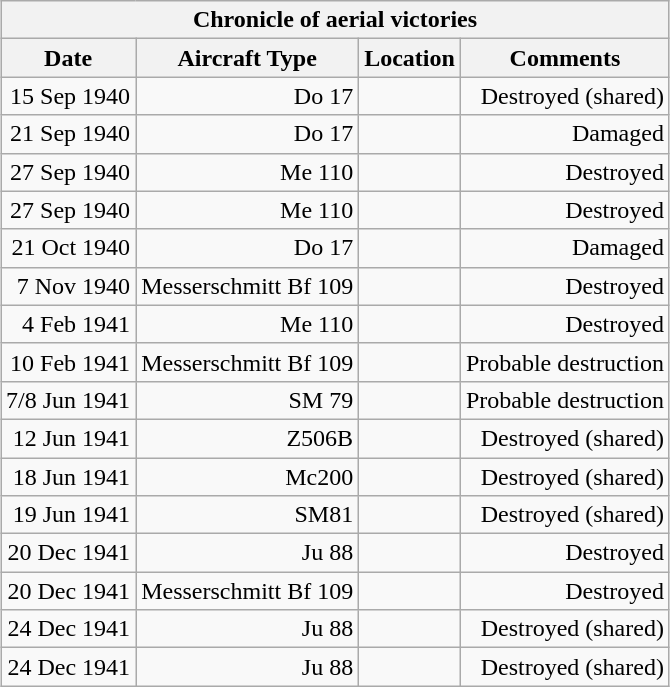<table class="wikitable plainrowheaders collapsible collapsed" style="margin-left: auto; margin-right: auto; border: none; text-align:right;">
<tr>
<th colspan="4">Chronicle of aerial victories</th>
</tr>
<tr>
<th>Date</th>
<th>Aircraft Type</th>
<th>Location</th>
<th>Comments</th>
</tr>
<tr>
<td>15 Sep 1940</td>
<td>Do 17</td>
<td></td>
<td>Destroyed (shared)</td>
</tr>
<tr>
<td>21 Sep 1940</td>
<td>Do 17</td>
<td></td>
<td>Damaged</td>
</tr>
<tr>
<td>27 Sep 1940</td>
<td>Me 110</td>
<td></td>
<td>Destroyed</td>
</tr>
<tr>
<td>27 Sep 1940</td>
<td>Me 110</td>
<td></td>
<td>Destroyed</td>
</tr>
<tr>
<td>21 Oct 1940</td>
<td>Do 17</td>
<td></td>
<td>Damaged</td>
</tr>
<tr>
<td>7 Nov 1940</td>
<td>Messerschmitt Bf 109</td>
<td></td>
<td>Destroyed</td>
</tr>
<tr>
<td>4 Feb 1941</td>
<td>Me 110</td>
<td></td>
<td>Destroyed</td>
</tr>
<tr>
<td>10 Feb 1941</td>
<td>Messerschmitt Bf 109</td>
<td></td>
<td>Probable destruction</td>
</tr>
<tr>
<td>7/8 Jun 1941</td>
<td>SM 79</td>
<td></td>
<td>Probable destruction</td>
</tr>
<tr>
<td>12 Jun 1941</td>
<td>Z506B</td>
<td></td>
<td>Destroyed (shared)</td>
</tr>
<tr>
<td>18 Jun 1941</td>
<td>Mc200</td>
<td></td>
<td>Destroyed (shared)</td>
</tr>
<tr>
<td>19 Jun 1941</td>
<td>SM81</td>
<td></td>
<td>Destroyed (shared)</td>
</tr>
<tr>
<td>20 Dec 1941</td>
<td>Ju 88</td>
<td></td>
<td>Destroyed</td>
</tr>
<tr>
<td>20 Dec 1941</td>
<td>Messerschmitt Bf 109</td>
<td></td>
<td>Destroyed</td>
</tr>
<tr>
<td>24 Dec 1941</td>
<td>Ju 88</td>
<td></td>
<td>Destroyed (shared)</td>
</tr>
<tr>
<td>24 Dec 1941</td>
<td>Ju 88</td>
<td></td>
<td>Destroyed (shared)</td>
</tr>
</table>
